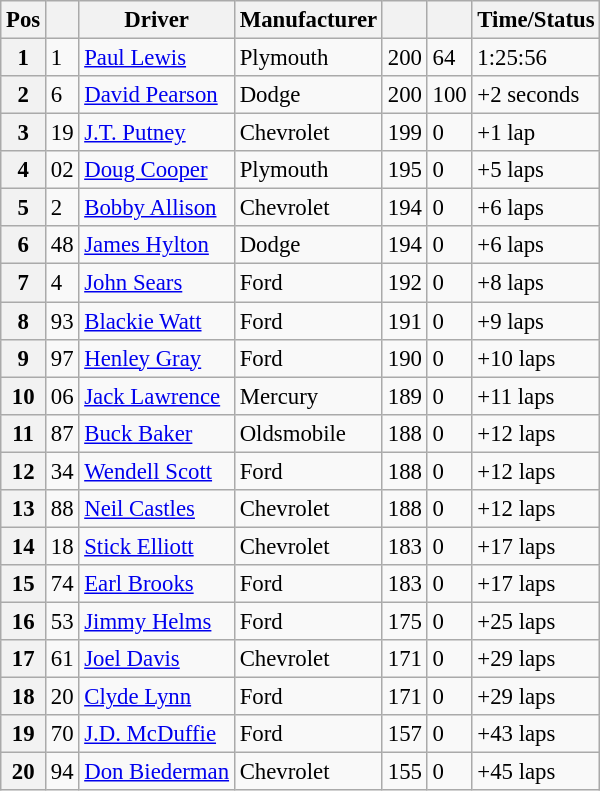<table class="wikitable" style="font-size:95%;">
<tr>
<th>Pos</th>
<th></th>
<th>Driver</th>
<th>Manufacturer</th>
<th></th>
<th></th>
<th>Time/Status</th>
</tr>
<tr>
<th>1</th>
<td>1</td>
<td><a href='#'>Paul Lewis</a></td>
<td>Plymouth</td>
<td>200</td>
<td>64</td>
<td>1:25:56</td>
</tr>
<tr>
<th>2</th>
<td>6</td>
<td><a href='#'>David Pearson</a></td>
<td>Dodge</td>
<td>200</td>
<td>100</td>
<td>+2 seconds</td>
</tr>
<tr>
<th>3</th>
<td>19</td>
<td><a href='#'>J.T. Putney</a></td>
<td>Chevrolet</td>
<td>199</td>
<td>0</td>
<td>+1 lap</td>
</tr>
<tr>
<th>4</th>
<td>02</td>
<td><a href='#'>Doug Cooper</a></td>
<td>Plymouth</td>
<td>195</td>
<td>0</td>
<td>+5 laps</td>
</tr>
<tr>
<th>5</th>
<td>2</td>
<td><a href='#'>Bobby Allison</a></td>
<td>Chevrolet</td>
<td>194</td>
<td>0</td>
<td>+6 laps</td>
</tr>
<tr>
<th>6</th>
<td>48</td>
<td><a href='#'>James Hylton</a></td>
<td>Dodge</td>
<td>194</td>
<td>0</td>
<td>+6 laps</td>
</tr>
<tr>
<th>7</th>
<td>4</td>
<td><a href='#'>John Sears</a></td>
<td>Ford</td>
<td>192</td>
<td>0</td>
<td>+8 laps</td>
</tr>
<tr>
<th>8</th>
<td>93</td>
<td><a href='#'>Blackie Watt</a></td>
<td>Ford</td>
<td>191</td>
<td>0</td>
<td>+9 laps</td>
</tr>
<tr>
<th>9</th>
<td>97</td>
<td><a href='#'>Henley Gray</a></td>
<td>Ford</td>
<td>190</td>
<td>0</td>
<td>+10 laps</td>
</tr>
<tr>
<th>10</th>
<td>06</td>
<td><a href='#'>Jack Lawrence</a></td>
<td>Mercury</td>
<td>189</td>
<td>0</td>
<td>+11 laps</td>
</tr>
<tr>
<th>11</th>
<td>87</td>
<td><a href='#'>Buck Baker</a></td>
<td>Oldsmobile</td>
<td>188</td>
<td>0</td>
<td>+12 laps</td>
</tr>
<tr>
<th>12</th>
<td>34</td>
<td><a href='#'>Wendell Scott</a></td>
<td>Ford</td>
<td>188</td>
<td>0</td>
<td>+12 laps</td>
</tr>
<tr>
<th>13</th>
<td>88</td>
<td><a href='#'>Neil Castles</a></td>
<td>Chevrolet</td>
<td>188</td>
<td>0</td>
<td>+12 laps</td>
</tr>
<tr>
<th>14</th>
<td>18</td>
<td><a href='#'>Stick Elliott</a></td>
<td>Chevrolet</td>
<td>183</td>
<td>0</td>
<td>+17 laps</td>
</tr>
<tr>
<th>15</th>
<td>74</td>
<td><a href='#'>Earl Brooks</a></td>
<td>Ford</td>
<td>183</td>
<td>0</td>
<td>+17 laps</td>
</tr>
<tr>
<th>16</th>
<td>53</td>
<td><a href='#'>Jimmy Helms</a></td>
<td>Ford</td>
<td>175</td>
<td>0</td>
<td>+25 laps</td>
</tr>
<tr>
<th>17</th>
<td>61</td>
<td><a href='#'>Joel Davis</a></td>
<td>Chevrolet</td>
<td>171</td>
<td>0</td>
<td>+29 laps</td>
</tr>
<tr>
<th>18</th>
<td>20</td>
<td><a href='#'>Clyde Lynn</a></td>
<td>Ford</td>
<td>171</td>
<td>0</td>
<td>+29 laps</td>
</tr>
<tr>
<th>19</th>
<td>70</td>
<td><a href='#'>J.D. McDuffie</a></td>
<td>Ford</td>
<td>157</td>
<td>0</td>
<td>+43 laps</td>
</tr>
<tr>
<th>20</th>
<td>94</td>
<td><a href='#'>Don Biederman</a></td>
<td>Chevrolet</td>
<td>155</td>
<td>0</td>
<td>+45 laps</td>
</tr>
</table>
